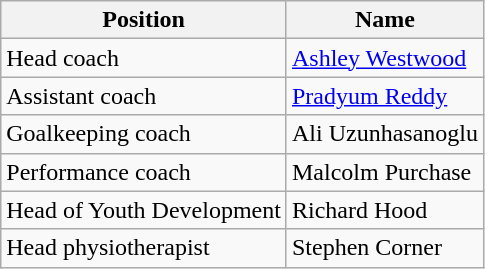<table class="wikitable">
<tr>
<th>Position</th>
<th>Name</th>
</tr>
<tr>
<td>Head coach</td>
<td> <a href='#'>Ashley Westwood</a></td>
</tr>
<tr>
<td>Assistant coach</td>
<td> <a href='#'>Pradyum Reddy</a></td>
</tr>
<tr>
<td>Goalkeeping coach</td>
<td> Ali Uzunhasanoglu</td>
</tr>
<tr>
<td>Performance coach</td>
<td> Malcolm Purchase</td>
</tr>
<tr>
<td>Head of Youth Development</td>
<td> Richard Hood</td>
</tr>
<tr>
<td>Head physiotherapist</td>
<td> Stephen Corner</td>
</tr>
</table>
